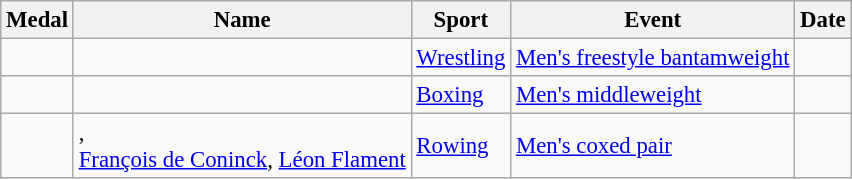<table class="wikitable sortable" style="font-size:95%">
<tr>
<th>Medal</th>
<th>Name</th>
<th>Sport</th>
<th>Event</th>
<th>Date</th>
</tr>
<tr>
<td></td>
<td></td>
<td><a href='#'>Wrestling</a></td>
<td><a href='#'>Men's freestyle bantamweight</a></td>
<td></td>
</tr>
<tr>
<td></td>
<td></td>
<td><a href='#'>Boxing</a></td>
<td><a href='#'>Men's middleweight</a></td>
<td></td>
</tr>
<tr>
<td></td>
<td>,<br><a href='#'>François de Coninck</a>, <a href='#'>Léon Flament</a></td>
<td><a href='#'>Rowing</a></td>
<td><a href='#'>Men's coxed pair</a></td>
<td></td>
</tr>
</table>
